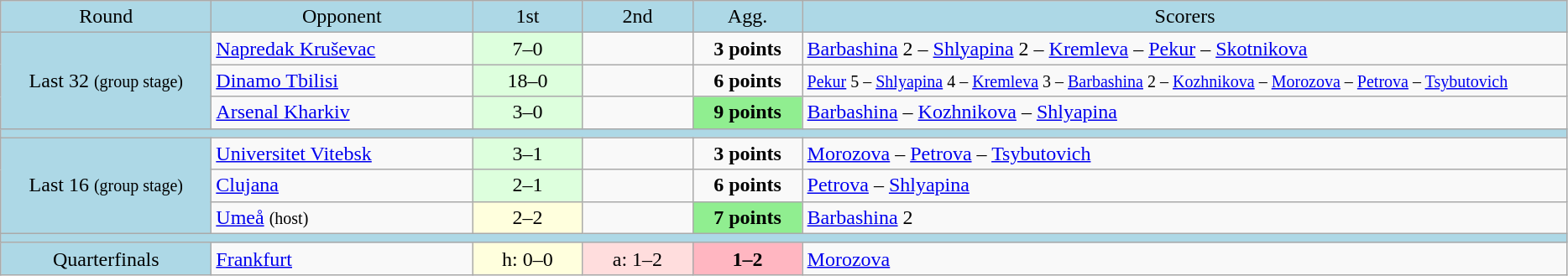<table class="wikitable" style="text-align:center">
<tr bgcolor=lightblue>
<td width=160px>Round</td>
<td width=200px>Opponent</td>
<td width=80px>1st</td>
<td width=80px>2nd</td>
<td width=80px>Agg.</td>
<td width=600px>Scorers</td>
</tr>
<tr>
<td rowspan=3 bgcolor=lightblue>Last 32 <small>(group stage)</small></td>
<td align=left> <a href='#'>Napredak Kruševac</a></td>
<td bgcolor="#ddffdd">7–0</td>
<td></td>
<td><strong>3 points</strong></td>
<td align=left><a href='#'>Barbashina</a> 2 – <a href='#'>Shlyapina</a> 2 – <a href='#'>Kremleva</a> – <a href='#'>Pekur</a> – <a href='#'>Skotnikova</a></td>
</tr>
<tr>
<td align=left> <a href='#'>Dinamo Tbilisi</a></td>
<td bgcolor="#ddffdd">18–0</td>
<td></td>
<td><strong>6 points</strong></td>
<td align=left><small><a href='#'>Pekur</a> 5 – <a href='#'>Shlyapina</a> 4 – <a href='#'>Kremleva</a> 3 – <a href='#'>Barbashina</a> 2 – <a href='#'>Kozhnikova</a> – <a href='#'>Morozova</a> – <a href='#'>Petrova</a> – <a href='#'>Tsybutovich</a></small></td>
</tr>
<tr>
<td align=left> <a href='#'>Arsenal Kharkiv</a></td>
<td bgcolor="#ddffdd">3–0</td>
<td></td>
<td bgcolor=lightgreen><strong>9 points</strong></td>
<td align=left><a href='#'>Barbashina</a> – <a href='#'>Kozhnikova</a> – <a href='#'>Shlyapina</a></td>
</tr>
<tr bgcolor=lightblue>
<td colspan=6></td>
</tr>
<tr>
<td rowspan=3 bgcolor=lightblue>Last 16 <small>(group stage)</small></td>
<td align=left> <a href='#'>Universitet Vitebsk</a></td>
<td bgcolor="#ddffdd">3–1</td>
<td></td>
<td><strong>3 points</strong></td>
<td align=left><a href='#'>Morozova</a> – <a href='#'>Petrova</a> – <a href='#'>Tsybutovich</a></td>
</tr>
<tr>
<td align=left> <a href='#'>Clujana</a></td>
<td bgcolor="#ddffdd">2–1</td>
<td></td>
<td><strong>6 points</strong></td>
<td align=left><a href='#'>Petrova</a> – <a href='#'>Shlyapina</a></td>
</tr>
<tr>
<td align=left> <a href='#'>Umeå</a> <small>(host)</small></td>
<td bgcolor="#ffffdd">2–2</td>
<td></td>
<td bgcolor=lightgreen><strong>7 points</strong></td>
<td align=left><a href='#'>Barbashina</a> 2</td>
</tr>
<tr bgcolor=lightblue>
<td colspan=6></td>
</tr>
<tr>
<td bgcolor=lightblue>Quarterfinals</td>
<td align=left> <a href='#'>Frankfurt</a></td>
<td bgcolor="#ffffdd">h: 0–0</td>
<td bgcolor="#ffdddd">a: 1–2</td>
<td bgcolor=lightpink><strong>1–2</strong></td>
<td align=left><a href='#'>Morozova</a></td>
</tr>
</table>
